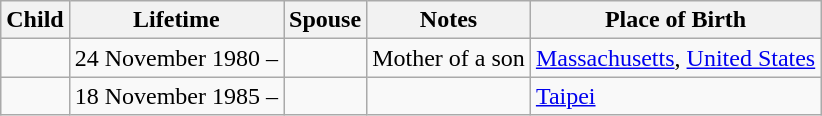<table class="wikitable">
<tr>
<th>Child</th>
<th>Lifetime</th>
<th>Spouse</th>
<th>Notes</th>
<th>Place of Birth</th>
</tr>
<tr>
<td></td>
<td>24 November 1980 –</td>
<td></td>
<td>Mother of a son</td>
<td><a href='#'>Massachusetts</a>, <a href='#'>United States</a></td>
</tr>
<tr>
<td></td>
<td>18 November 1985 –</td>
<td></td>
<td></td>
<td><a href='#'>Taipei</a></td>
</tr>
</table>
